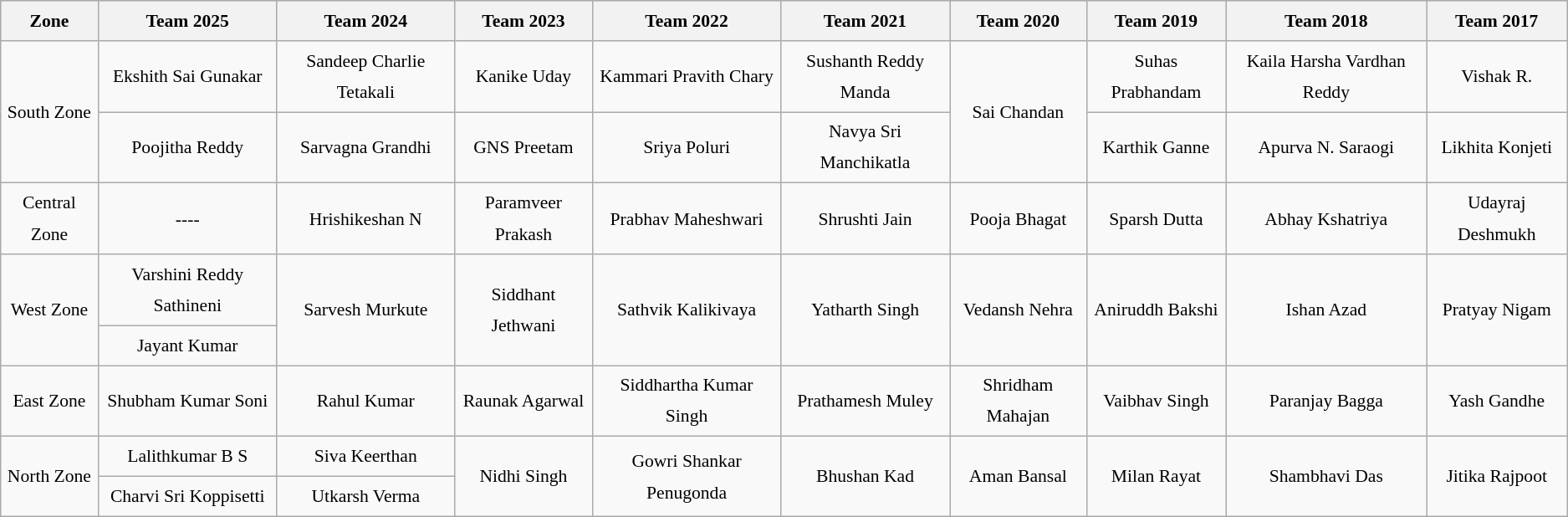<table class="wikitable sortable" style="text-align:center;font-size: 90%;  line-height:25px; width:auto;">
<tr bgcolor="#CCCCCC" align="center">
<th>Zone</th>
<th>Team 2025</th>
<th>Team 2024</th>
<th>Team 2023</th>
<th>Team 2022</th>
<th>Team 2021</th>
<th>Team 2020</th>
<th>Team 2019</th>
<th>Team 2018</th>
<th>Team 2017</th>
</tr>
<tr>
<td rowspan = "2">South Zone</td>
<td>Ekshith Sai Gunakar</td>
<td>Sandeep Charlie Tetakali</td>
<td>Kanike Uday</td>
<td>Kammari Pravith Chary</td>
<td>Sushanth Reddy Manda</td>
<td rowspan="2">Sai Chandan</td>
<td>Suhas Prabhandam</td>
<td>Kaila Harsha Vardhan Reddy</td>
<td>Vishak R.</td>
</tr>
<tr>
<td>Poojitha Reddy</td>
<td>Sarvagna Grandhi</td>
<td>GNS Preetam</td>
<td>Sriya Poluri</td>
<td>Navya Sri Manchikatla</td>
<td>Karthik Ganne</td>
<td>Apurva N. Saraogi</td>
<td>Likhita Konjeti</td>
</tr>
<tr>
<td>Central Zone</td>
<td>----</td>
<td>Hrishikeshan N</td>
<td>Paramveer Prakash</td>
<td>Prabhav Maheshwari</td>
<td>Shrushti Jain</td>
<td>Pooja Bhagat</td>
<td>Sparsh Dutta</td>
<td>Abhay Kshatriya</td>
<td>Udayraj Deshmukh</td>
</tr>
<tr>
<td rowspan="2">West Zone</td>
<td>Varshini Reddy Sathineni</td>
<td rowspan="2">Sarvesh Murkute</td>
<td rowspan="2">Siddhant Jethwani</td>
<td rowspan="2">Sathvik Kalikivaya</td>
<td rowspan="2">Yatharth Singh</td>
<td rowspan="2">Vedansh Nehra</td>
<td rowspan="2">Aniruddh Bakshi</td>
<td rowspan="2">Ishan Azad</td>
<td rowspan="2">Pratyay Nigam</td>
</tr>
<tr>
<td>Jayant Kumar</td>
</tr>
<tr>
<td>East Zone</td>
<td>Shubham Kumar Soni</td>
<td>Rahul Kumar</td>
<td>Raunak Agarwal</td>
<td>Siddhartha Kumar Singh</td>
<td>Prathamesh Muley</td>
<td>Shridham Mahajan</td>
<td>Vaibhav Singh</td>
<td>Paranjay Bagga</td>
<td>Yash Gandhe</td>
</tr>
<tr>
<td rowspan = "2">North Zone</td>
<td>Lalithkumar B S</td>
<td>Siva Keerthan</td>
<td rowspan="2">Nidhi Singh</td>
<td rowspan="2">Gowri Shankar Penugonda</td>
<td rowspan="2">Bhushan Kad</td>
<td rowspan="2">Aman Bansal</td>
<td rowspan="2">Milan Rayat</td>
<td rowspan="2">Shambhavi Das</td>
<td rowspan="2">Jitika Rajpoot</td>
</tr>
<tr>
<td>Charvi Sri Koppisetti</td>
<td>Utkarsh Verma</td>
</tr>
</table>
